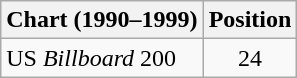<table class="wikitable sortable">
<tr>
<th>Chart (1990–1999)</th>
<th>Position</th>
</tr>
<tr>
<td>US <em>Billboard</em> 200</td>
<td style="text-align:center;">24</td>
</tr>
</table>
